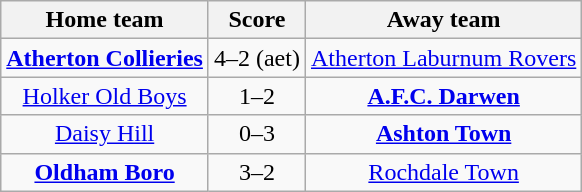<table class="wikitable" style="text-align: center">
<tr>
<th>Home team</th>
<th>Score</th>
<th>Away team</th>
</tr>
<tr>
<td><strong><a href='#'>Atherton Collieries</a></strong></td>
<td>4–2 (aet)</td>
<td><a href='#'>Atherton Laburnum Rovers</a></td>
</tr>
<tr>
<td><a href='#'>Holker Old Boys</a></td>
<td>1–2</td>
<td><strong><a href='#'>A.F.C. Darwen</a></strong></td>
</tr>
<tr>
<td><a href='#'>Daisy Hill</a></td>
<td>0–3</td>
<td><strong><a href='#'>Ashton Town</a></strong></td>
</tr>
<tr>
<td><strong><a href='#'>Oldham Boro</a></strong></td>
<td>3–2</td>
<td><a href='#'>Rochdale Town</a></td>
</tr>
</table>
